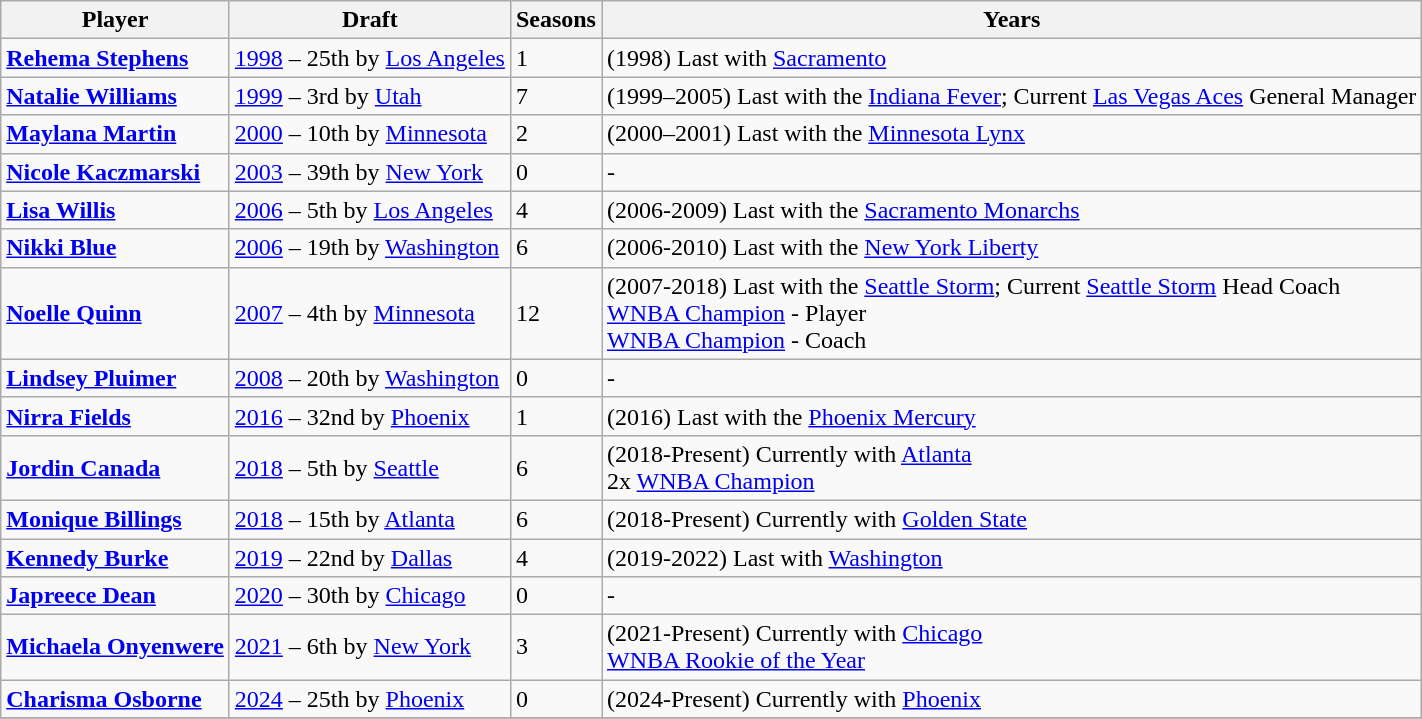<table class="wikitable sortable">
<tr>
<th>Player</th>
<th>Draft</th>
<th>Seasons</th>
<th>Years</th>
</tr>
<tr>
<td><strong><a href='#'>Rehema Stephens</a></strong></td>
<td><a href='#'>1998</a> – 25th by <a href='#'>Los Angeles</a></td>
<td>1</td>
<td>(1998) Last with <a href='#'>Sacramento</a></td>
</tr>
<tr>
<td><strong><a href='#'>Natalie Williams</a></strong></td>
<td><a href='#'>1999</a> – 3rd by <a href='#'>Utah</a></td>
<td>7</td>
<td>(1999–2005) Last with the <a href='#'>Indiana Fever</a>; Current <a href='#'>Las Vegas Aces</a> General Manager</td>
</tr>
<tr>
<td><strong><a href='#'>Maylana Martin</a></strong></td>
<td><a href='#'>2000</a> – 10th by <a href='#'>Minnesota</a></td>
<td>2</td>
<td>(2000–2001) Last with the <a href='#'>Minnesota Lynx</a></td>
</tr>
<tr>
<td><strong><a href='#'>Nicole Kaczmarski</a></strong></td>
<td><a href='#'>2003</a> – 39th by <a href='#'>New York</a></td>
<td>0</td>
<td>-</td>
</tr>
<tr>
<td><strong><a href='#'>Lisa Willis</a></strong></td>
<td><a href='#'>2006</a> – 5th by <a href='#'>Los Angeles</a></td>
<td>4</td>
<td>(2006-2009) Last with the <a href='#'>Sacramento Monarchs</a></td>
</tr>
<tr>
<td><strong><a href='#'>Nikki Blue</a></strong></td>
<td><a href='#'>2006</a> – 19th by <a href='#'>Washington</a></td>
<td>6</td>
<td>(2006-2010) Last with the <a href='#'>New York Liberty</a></td>
</tr>
<tr>
<td><strong><a href='#'>Noelle Quinn</a></strong></td>
<td><a href='#'>2007</a> – 4th by <a href='#'>Minnesota</a></td>
<td>12</td>
<td>(2007-2018) Last with the <a href='#'>Seattle Storm</a>; Current <a href='#'>Seattle Storm</a> Head Coach<br><a href='#'>WNBA Champion</a> - Player<br><a href='#'>WNBA Champion</a> - Coach</td>
</tr>
<tr>
<td><strong><a href='#'>Lindsey Pluimer</a></strong></td>
<td><a href='#'>2008</a> – 20th by <a href='#'>Washington</a></td>
<td>0</td>
<td>-</td>
</tr>
<tr>
<td><strong><a href='#'>Nirra Fields</a></strong></td>
<td><a href='#'>2016</a> – 32nd by <a href='#'>Phoenix</a></td>
<td>1</td>
<td>(2016) Last with the <a href='#'>Phoenix Mercury</a></td>
</tr>
<tr>
<td><strong><a href='#'>Jordin Canada</a></strong></td>
<td><a href='#'>2018</a> – 5th by <a href='#'>Seattle</a></td>
<td>6</td>
<td>(2018-Present) Currently with <a href='#'>Atlanta</a><br>2x <a href='#'>WNBA Champion</a></td>
</tr>
<tr>
<td><strong><a href='#'>Monique Billings</a></strong></td>
<td><a href='#'>2018</a> – 15th by <a href='#'>Atlanta</a></td>
<td>6</td>
<td>(2018-Present) Currently with <a href='#'>Golden State</a></td>
</tr>
<tr>
<td><strong><a href='#'>Kennedy Burke</a></strong></td>
<td><a href='#'>2019</a> – 22nd by <a href='#'>Dallas</a></td>
<td>4</td>
<td>(2019-2022) Last with <a href='#'>Washington</a></td>
</tr>
<tr>
<td><strong><a href='#'>Japreece Dean</a></strong></td>
<td><a href='#'>2020</a> – 30th by <a href='#'>Chicago</a></td>
<td>0</td>
<td>-</td>
</tr>
<tr>
<td><strong><a href='#'>Michaela Onyenwere</a></strong></td>
<td><a href='#'>2021</a> – 6th by <a href='#'>New York</a></td>
<td>3</td>
<td>(2021-Present) Currently with <a href='#'>Chicago</a><br><a href='#'>WNBA Rookie of the Year</a></td>
</tr>
<tr>
<td><strong><a href='#'>Charisma Osborne</a></strong></td>
<td><a href='#'>2024</a> – 25th by <a href='#'>Phoenix</a></td>
<td>0</td>
<td>(2024-Present) Currently with <a href='#'>Phoenix</a></td>
</tr>
<tr>
</tr>
</table>
